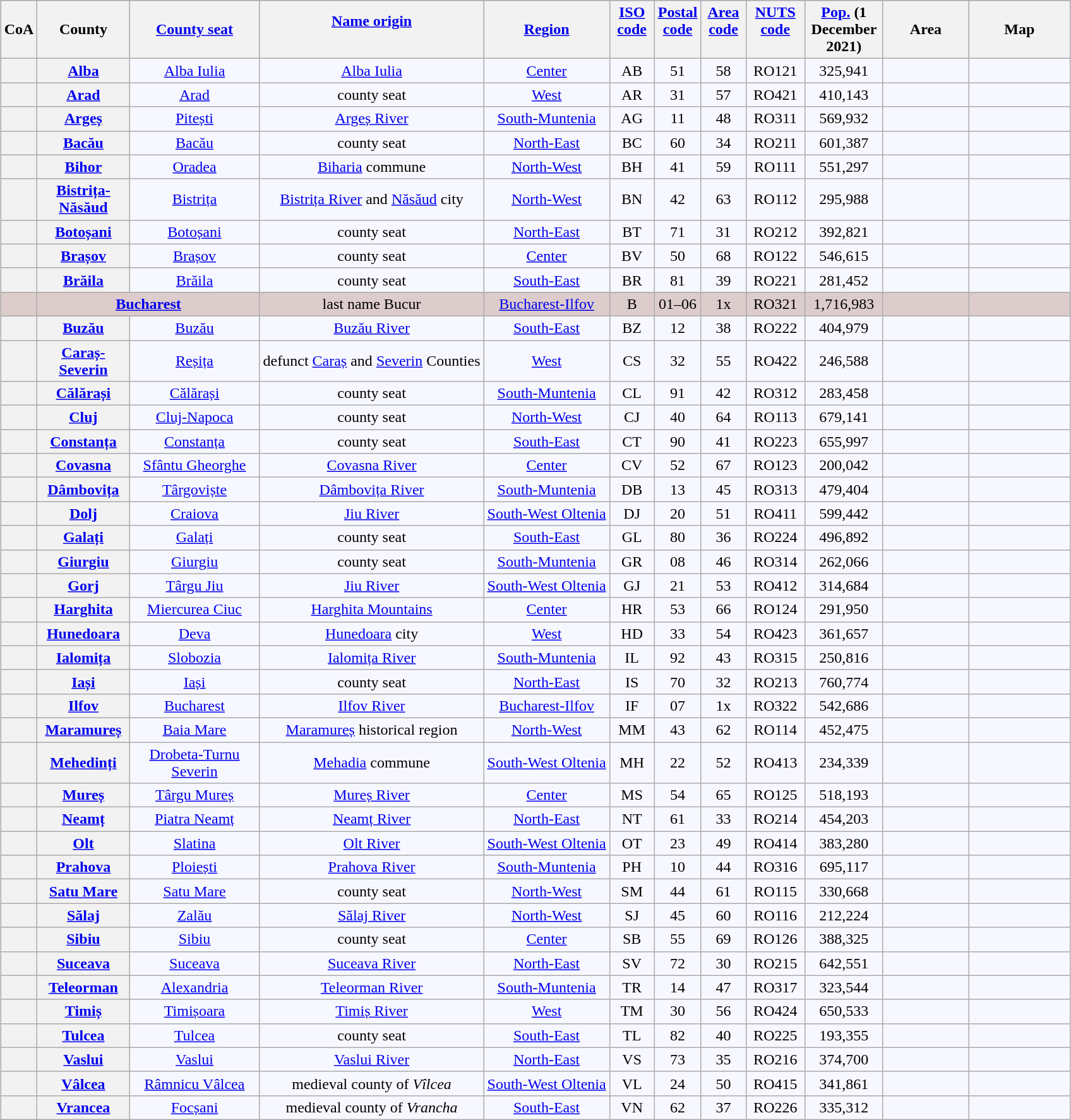<table class="wikitable sortable"  style="margin:auto; border:#88a; background:#f7f8ff; padding:5px; text-align:center;">
<tr style="background:#ccf;">
<th class=unsortable>CoA</th>
<th style="width: 90px;">County</th>
<th style="width: 130px;"><a href='#'>County seat</a></th>
<th><a href='#'>Name origin</a><br><br></th>
<th><a href='#'>Region</a></th>
<th style="width: 40px;"><a href='#'>ISO code</a><br><br></th>
<th style="width: 40px;"><a href='#'>Postal code</a><br><br></th>
<th style="width: 40px;"><a href='#'>Area code</a><br><br></th>
<th style="width: 55px;"><a href='#'>NUTS code</a><br><br></th>
<th style="width: 75px;"><a href='#'>Pop.</a> (1 December 2021)<br></th>
<th style="width: 83px;">Area<br></th>
<th class="unsortable" style="width: 100px;">Map</th>
</tr>
<tr>
<th></th>
<th><a href='#'>Alba</a> <br></th>
<td><a href='#'>Alba Iulia</a></td>
<td><a href='#'>Alba Iulia</a></td>
<td><a href='#'>Center</a></td>
<td>AB</td>
<td>51</td>
<td>58</td>
<td>RO121</td>
<td>325,941</td>
<td></td>
<td></td>
</tr>
<tr>
<th></th>
<th><a href='#'>Arad</a></th>
<td><a href='#'>Arad</a></td>
<td>county seat</td>
<td><a href='#'>West</a></td>
<td>AR</td>
<td>31</td>
<td>57</td>
<td>RO421</td>
<td>410,143</td>
<td></td>
<td></td>
</tr>
<tr>
<th></th>
<th><a href='#'>Argeș</a></th>
<td><a href='#'>Pitești</a></td>
<td><a href='#'>Argeș River</a></td>
<td><a href='#'>South-Muntenia</a></td>
<td>AG</td>
<td>11</td>
<td>48</td>
<td>RO311</td>
<td>569,932</td>
<td></td>
<td></td>
</tr>
<tr>
<th></th>
<th><a href='#'>Bacău</a></th>
<td><a href='#'>Bacău</a></td>
<td>county seat</td>
<td><a href='#'>North-East</a></td>
<td>BC</td>
<td>60</td>
<td>34</td>
<td>RO211</td>
<td>601,387</td>
<td></td>
<td></td>
</tr>
<tr>
<th></th>
<th><a href='#'>Bihor</a></th>
<td><a href='#'>Oradea</a></td>
<td><a href='#'>Biharia</a> commune</td>
<td><a href='#'>North-West</a></td>
<td>BH</td>
<td>41</td>
<td>59</td>
<td>RO111</td>
<td>551,297</td>
<td></td>
<td></td>
</tr>
<tr>
<th></th>
<th><a href='#'>Bistrița-Năsăud</a></th>
<td><a href='#'>Bistrița</a></td>
<td><a href='#'>Bistrița River</a> and <a href='#'>Năsăud</a> city</td>
<td><a href='#'>North-West</a></td>
<td>BN</td>
<td>42</td>
<td>63</td>
<td>RO112</td>
<td>295,988</td>
<td></td>
<td></td>
</tr>
<tr>
<th></th>
<th><a href='#'>Botoșani</a></th>
<td><a href='#'>Botoșani</a></td>
<td>county seat</td>
<td><a href='#'>North-East</a></td>
<td>BT</td>
<td>71</td>
<td>31</td>
<td>RO212</td>
<td>392,821</td>
<td></td>
<td></td>
</tr>
<tr>
<th></th>
<th><a href='#'>Brașov</a></th>
<td><a href='#'>Brașov</a></td>
<td>county seat</td>
<td><a href='#'>Center</a></td>
<td>BV</td>
<td>50</td>
<td>68</td>
<td>RO122</td>
<td>546,615</td>
<td></td>
<td></td>
</tr>
<tr>
<th></th>
<th><a href='#'>Brăila</a></th>
<td><a href='#'>Brăila</a></td>
<td>county seat</td>
<td><a href='#'>South-East</a></td>
<td>BR</td>
<td>81</td>
<td>39</td>
<td>RO221</td>
<td>281,452</td>
<td></td>
<td></td>
</tr>
<tr style="background:#dcc;">
<td></td>
<td colspan=2><strong><a href='#'>Bucharest</a></strong></td>
<td>last name Bucur</td>
<td><a href='#'>Bucharest-Ilfov</a></td>
<td>B</td>
<td>01–06<br></td>
<td>1x<br></td>
<td>RO321</td>
<td>1,716,983</td>
<td></td>
<td></td>
</tr>
<tr>
<th></th>
<th><a href='#'>Buzău</a></th>
<td><a href='#'>Buzău</a></td>
<td><a href='#'>Buzău River</a></td>
<td><a href='#'>South-East</a></td>
<td>BZ</td>
<td>12</td>
<td>38</td>
<td>RO222</td>
<td>404,979</td>
<td></td>
<td></td>
</tr>
<tr>
<th></th>
<th><a href='#'>Caraș-Severin</a></th>
<td><a href='#'>Reșița</a></td>
<td>defunct <a href='#'>Caraș</a> and <a href='#'>Severin</a> Counties</td>
<td><a href='#'>West</a></td>
<td>CS</td>
<td>32</td>
<td>55</td>
<td>RO422</td>
<td>246,588</td>
<td></td>
<td></td>
</tr>
<tr>
<th></th>
<th><a href='#'>Călărași</a></th>
<td><a href='#'>Călărași</a></td>
<td>county seat</td>
<td><a href='#'>South-Muntenia</a></td>
<td>CL</td>
<td>91</td>
<td>42</td>
<td>RO312</td>
<td>283,458</td>
<td></td>
<td></td>
</tr>
<tr>
<th></th>
<th><a href='#'>Cluj</a></th>
<td><a href='#'>Cluj-Napoca</a></td>
<td>county seat</td>
<td><a href='#'>North-West</a></td>
<td>CJ</td>
<td>40</td>
<td>64</td>
<td>RO113</td>
<td>679,141</td>
<td></td>
<td></td>
</tr>
<tr>
<th></th>
<th><a href='#'>Constanța</a></th>
<td><a href='#'>Constanța</a></td>
<td>county seat</td>
<td><a href='#'>South-East</a></td>
<td>CT</td>
<td>90</td>
<td>41</td>
<td>RO223</td>
<td>655,997</td>
<td></td>
<td></td>
</tr>
<tr>
<th></th>
<th><a href='#'>Covasna</a></th>
<td><a href='#'>Sfântu Gheorghe</a></td>
<td><a href='#'>Covasna River</a></td>
<td><a href='#'>Center</a></td>
<td>CV</td>
<td>52</td>
<td>67</td>
<td>RO123</td>
<td>200,042</td>
<td></td>
<td></td>
</tr>
<tr>
<th></th>
<th><a href='#'>Dâmbovița</a></th>
<td><a href='#'>Târgoviște</a></td>
<td><a href='#'>Dâmbovița River</a></td>
<td><a href='#'>South-Muntenia</a></td>
<td>DB</td>
<td>13</td>
<td>45</td>
<td>RO313</td>
<td>479,404</td>
<td></td>
<td></td>
</tr>
<tr>
<th></th>
<th><a href='#'>Dolj</a></th>
<td><a href='#'>Craiova</a></td>
<td><a href='#'>Jiu River</a></td>
<td><a href='#'>South-West Oltenia</a></td>
<td>DJ</td>
<td>20</td>
<td>51</td>
<td>RO411</td>
<td>599,442</td>
<td></td>
<td></td>
</tr>
<tr>
<th></th>
<th><a href='#'>Galați</a></th>
<td><a href='#'>Galați</a></td>
<td>county seat</td>
<td><a href='#'>South-East</a></td>
<td>GL</td>
<td>80</td>
<td>36</td>
<td>RO224</td>
<td>496,892</td>
<td></td>
<td></td>
</tr>
<tr>
<th></th>
<th><a href='#'>Giurgiu</a></th>
<td><a href='#'>Giurgiu</a></td>
<td>county seat</td>
<td><a href='#'>South-Muntenia</a></td>
<td>GR</td>
<td>08</td>
<td>46</td>
<td>RO314</td>
<td>262,066</td>
<td></td>
<td></td>
</tr>
<tr>
<th></th>
<th><a href='#'>Gorj</a></th>
<td><a href='#'>Târgu Jiu</a></td>
<td><a href='#'>Jiu River</a></td>
<td><a href='#'>South-West Oltenia</a></td>
<td>GJ</td>
<td>21</td>
<td>53</td>
<td>RO412</td>
<td>314,684</td>
<td></td>
<td></td>
</tr>
<tr>
<th></th>
<th><a href='#'>Harghita</a></th>
<td><a href='#'>Miercurea Ciuc</a></td>
<td><a href='#'>Harghita Mountains</a></td>
<td><a href='#'>Center</a></td>
<td>HR</td>
<td>53</td>
<td>66</td>
<td>RO124</td>
<td>291,950</td>
<td></td>
<td></td>
</tr>
<tr>
<th></th>
<th><a href='#'>Hunedoara</a></th>
<td><a href='#'>Deva</a></td>
<td><a href='#'>Hunedoara</a> city</td>
<td><a href='#'>West</a></td>
<td>HD</td>
<td>33</td>
<td>54</td>
<td>RO423</td>
<td>361,657</td>
<td></td>
<td></td>
</tr>
<tr>
<th></th>
<th><a href='#'>Ialomița</a></th>
<td><a href='#'>Slobozia</a></td>
<td><a href='#'>Ialomița River</a></td>
<td><a href='#'>South-Muntenia</a></td>
<td>IL</td>
<td>92</td>
<td>43</td>
<td>RO315</td>
<td>250,816</td>
<td></td>
<td></td>
</tr>
<tr>
<th></th>
<th><a href='#'>Iași</a></th>
<td><a href='#'>Iași</a></td>
<td>county seat</td>
<td><a href='#'>North-East</a></td>
<td>IS</td>
<td>70</td>
<td>32</td>
<td>RO213</td>
<td>760,774</td>
<td></td>
<td></td>
</tr>
<tr>
<th></th>
<th><a href='#'>Ilfov</a></th>
<td><a href='#'>Bucharest</a></td>
<td><a href='#'>Ilfov River</a></td>
<td><a href='#'>Bucharest-Ilfov</a></td>
<td>IF</td>
<td>07</td>
<td>1x<br></td>
<td>RO322</td>
<td>542,686</td>
<td></td>
<td></td>
</tr>
<tr>
<th></th>
<th><a href='#'>Maramureș</a></th>
<td><a href='#'>Baia Mare</a></td>
<td><a href='#'>Maramureș</a> historical region</td>
<td><a href='#'>North-West</a></td>
<td>MM</td>
<td>43</td>
<td>62</td>
<td>RO114</td>
<td>452,475</td>
<td></td>
<td></td>
</tr>
<tr>
<th></th>
<th><a href='#'>Mehedinți</a></th>
<td><a href='#'>Drobeta-Turnu Severin</a></td>
<td><a href='#'>Mehadia</a> commune</td>
<td><a href='#'>South-West Oltenia</a></td>
<td>MH</td>
<td>22</td>
<td>52</td>
<td>RO413</td>
<td>234,339</td>
<td></td>
<td></td>
</tr>
<tr>
<th></th>
<th><a href='#'>Mureș</a></th>
<td><a href='#'>Târgu Mureș</a></td>
<td><a href='#'>Mureș River</a></td>
<td><a href='#'>Center</a></td>
<td>MS</td>
<td>54</td>
<td>65</td>
<td>RO125</td>
<td>518,193</td>
<td></td>
<td></td>
</tr>
<tr>
<th></th>
<th><a href='#'>Neamț</a></th>
<td><a href='#'>Piatra Neamț</a></td>
<td><a href='#'>Neamț River</a></td>
<td><a href='#'>North-East</a></td>
<td>NT</td>
<td>61</td>
<td>33</td>
<td>RO214</td>
<td>454,203</td>
<td></td>
<td></td>
</tr>
<tr>
<th></th>
<th><a href='#'>Olt</a></th>
<td><a href='#'>Slatina</a></td>
<td><a href='#'>Olt River</a></td>
<td><a href='#'>South-West Oltenia</a></td>
<td>OT</td>
<td>23</td>
<td>49</td>
<td>RO414</td>
<td>383,280</td>
<td></td>
<td></td>
</tr>
<tr>
<th></th>
<th><a href='#'>Prahova</a></th>
<td><a href='#'>Ploiești</a></td>
<td><a href='#'>Prahova River</a></td>
<td><a href='#'>South-Muntenia</a></td>
<td>PH</td>
<td>10</td>
<td>44</td>
<td>RO316</td>
<td>695,117</td>
<td></td>
<td></td>
</tr>
<tr>
<th></th>
<th><a href='#'>Satu Mare</a></th>
<td><a href='#'>Satu Mare</a></td>
<td>county seat</td>
<td><a href='#'>North-West</a></td>
<td>SM</td>
<td>44</td>
<td>61</td>
<td>RO115</td>
<td>330,668</td>
<td></td>
<td></td>
</tr>
<tr>
<th></th>
<th><a href='#'>Sălaj</a></th>
<td><a href='#'>Zalău</a></td>
<td><a href='#'>Sălaj River</a></td>
<td><a href='#'>North-West</a></td>
<td>SJ</td>
<td>45</td>
<td>60</td>
<td>RO116</td>
<td>212,224</td>
<td></td>
<td></td>
</tr>
<tr>
<th></th>
<th><a href='#'>Sibiu</a></th>
<td><a href='#'>Sibiu</a></td>
<td>county seat</td>
<td><a href='#'>Center</a></td>
<td>SB</td>
<td>55</td>
<td>69</td>
<td>RO126</td>
<td>388,325</td>
<td></td>
<td></td>
</tr>
<tr>
<th></th>
<th><a href='#'>Suceava</a></th>
<td><a href='#'>Suceava</a></td>
<td><a href='#'>Suceava River</a></td>
<td><a href='#'>North-East</a></td>
<td>SV</td>
<td>72</td>
<td>30</td>
<td>RO215</td>
<td>642,551</td>
<td></td>
<td></td>
</tr>
<tr>
<th></th>
<th><a href='#'>Teleorman</a></th>
<td><a href='#'>Alexandria</a></td>
<td><a href='#'>Teleorman River</a></td>
<td><a href='#'>South-Muntenia</a></td>
<td>TR</td>
<td>14</td>
<td>47</td>
<td>RO317</td>
<td>323,544</td>
<td></td>
<td></td>
</tr>
<tr>
<th></th>
<th><a href='#'>Timiș</a></th>
<td><a href='#'>Timișoara</a></td>
<td><a href='#'>Timiș River</a></td>
<td><a href='#'>West</a></td>
<td>TM</td>
<td>30</td>
<td>56</td>
<td>RO424</td>
<td>650,533</td>
<td></td>
<td></td>
</tr>
<tr>
<th></th>
<th><a href='#'>Tulcea</a></th>
<td><a href='#'>Tulcea</a></td>
<td>county seat</td>
<td><a href='#'>South-East</a></td>
<td>TL</td>
<td>82</td>
<td>40</td>
<td>RO225</td>
<td>193,355</td>
<td></td>
<td></td>
</tr>
<tr>
<th></th>
<th><a href='#'>Vaslui</a></th>
<td><a href='#'>Vaslui</a></td>
<td><a href='#'>Vaslui River</a></td>
<td><a href='#'>North-East</a></td>
<td>VS</td>
<td>73</td>
<td>35</td>
<td>RO216</td>
<td>374,700</td>
<td></td>
<td></td>
</tr>
<tr>
<th></th>
<th><a href='#'>Vâlcea</a></th>
<td><a href='#'>Râmnicu Vâlcea</a></td>
<td>medieval county of <em>Vîlcea</em></td>
<td><a href='#'>South-West Oltenia</a></td>
<td>VL</td>
<td>24</td>
<td>50</td>
<td>RO415</td>
<td>341,861</td>
<td></td>
<td></td>
</tr>
<tr>
<th></th>
<th><a href='#'>Vrancea</a></th>
<td><a href='#'>Focșani</a></td>
<td>medieval county of <em>Vrancha</em></td>
<td><a href='#'>South-East</a></td>
<td>VN</td>
<td>62</td>
<td>37</td>
<td>RO226</td>
<td>335,312</td>
<td></td>
<td></td>
</tr>
</table>
